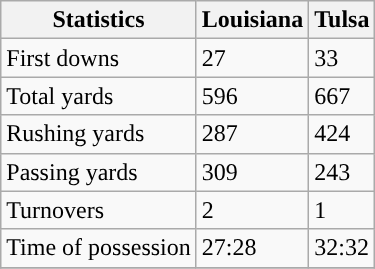<table class="wikitable">
<tr>
<th>Statistics</th>
<th>Louisiana</th>
<th>Tulsa</th>
</tr>
<tr>
<td>First downs</td>
<td>27</td>
<td>33</td>
</tr>
<tr>
<td>Total yards</td>
<td>596</td>
<td>667</td>
</tr>
<tr>
<td>Rushing yards</td>
<td>287</td>
<td>424</td>
</tr>
<tr>
<td>Passing yards</td>
<td>309</td>
<td>243</td>
</tr>
<tr>
<td>Turnovers</td>
<td>2</td>
<td>1</td>
</tr>
<tr>
<td>Time of possession</td>
<td>27:28</td>
<td>32:32</td>
</tr>
<tr>
</tr>
</table>
